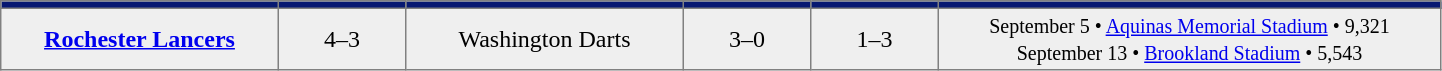<table style=border-collapse:collapse border=1 cellspacing=0 cellpadding=2>
<tr align=center bgcolor=#071871>
<th width=180></th>
<th width=80></th>
<th width=180></th>
<th width=80></th>
<th width=80></th>
<td width=330></td>
</tr>
<tr align=center bgcolor=#efefef>
<td align=center><strong><a href='#'>Rochester Lancers</a></strong></td>
<td>4–3</td>
<td align=center>Washington Darts</td>
<td>3–0</td>
<td>1–3</td>
<td><small>September 5 •  <a href='#'>Aquinas Memorial Stadium</a> • 9,321<br>September 13 • <a href='#'>Brookland Stadium</a> • 5,543</small></td>
</tr>
</table>
